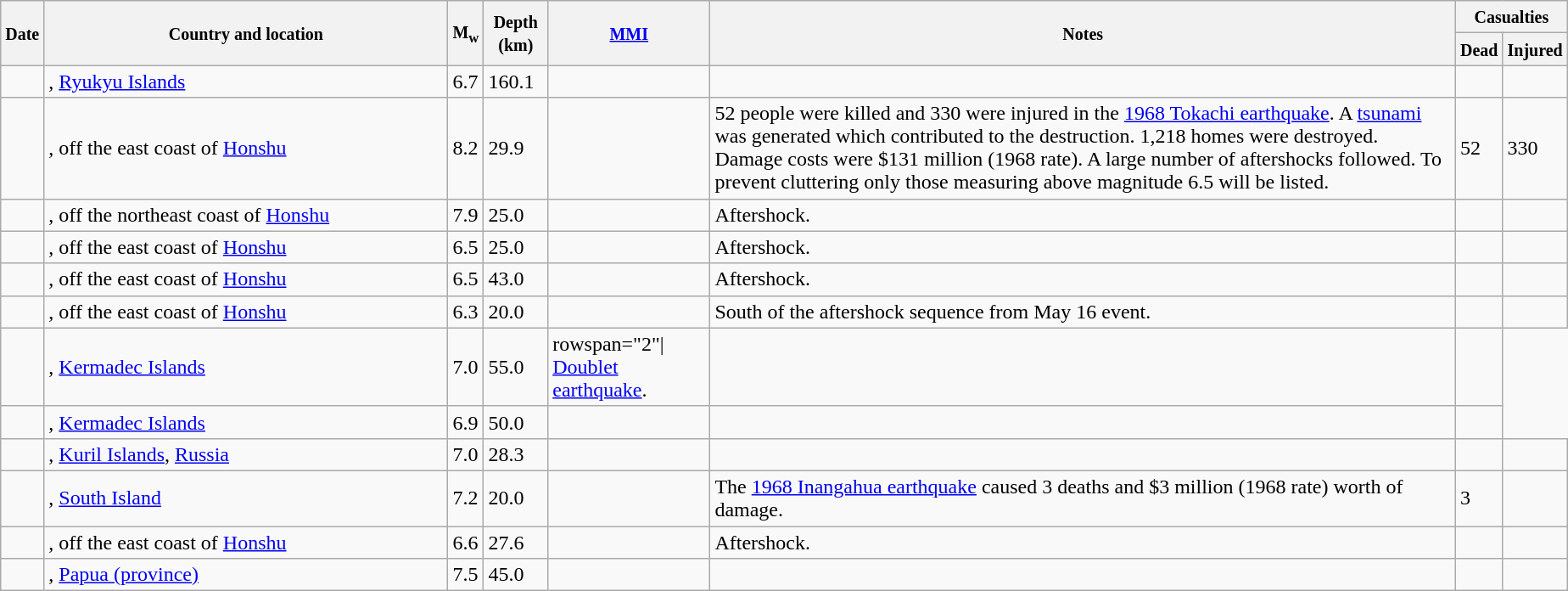<table class="wikitable sortable sort-under" style="border:1px black; margin-left:1em;">
<tr>
<th rowspan="2"><small>Date</small></th>
<th rowspan="2" style="width: 310px"><small>Country and location</small></th>
<th rowspan="2"><small>M<sub>w</sub></small></th>
<th rowspan="2"><small>Depth (km)</small></th>
<th rowspan="2"><small><a href='#'>MMI</a></small></th>
<th rowspan="2" class="unsortable"><small>Notes</small></th>
<th colspan="2"><small>Casualties</small></th>
</tr>
<tr>
<th><small>Dead</small></th>
<th><small>Injured</small></th>
</tr>
<tr>
<td></td>
<td>, <a href='#'>Ryukyu Islands</a></td>
<td>6.7</td>
<td>160.1</td>
<td></td>
<td></td>
<td></td>
<td></td>
</tr>
<tr>
<td></td>
<td>, off the east coast of <a href='#'>Honshu</a></td>
<td>8.2</td>
<td>29.9</td>
<td></td>
<td>52 people were killed and 330 were injured in the <a href='#'>1968 Tokachi earthquake</a>. A <a href='#'>tsunami</a> was generated which contributed to the destruction. 1,218 homes were destroyed. Damage costs were $131 million (1968 rate). A large number of aftershocks followed. To prevent cluttering only those measuring above magnitude 6.5 will be listed.</td>
<td>52</td>
<td>330</td>
</tr>
<tr>
<td></td>
<td>, off the northeast coast of <a href='#'>Honshu</a></td>
<td>7.9</td>
<td>25.0</td>
<td></td>
<td>Aftershock.</td>
<td></td>
<td></td>
</tr>
<tr>
<td></td>
<td>, off the east coast of <a href='#'>Honshu</a></td>
<td>6.5</td>
<td>25.0</td>
<td></td>
<td>Aftershock.</td>
<td></td>
<td></td>
</tr>
<tr>
<td></td>
<td>, off the east coast of <a href='#'>Honshu</a></td>
<td>6.5</td>
<td>43.0</td>
<td></td>
<td>Aftershock.</td>
<td></td>
<td></td>
</tr>
<tr>
<td></td>
<td>, off the east coast of <a href='#'>Honshu</a></td>
<td>6.3</td>
<td>20.0</td>
<td></td>
<td>South of the aftershock sequence from May 16 event.</td>
<td></td>
<td></td>
</tr>
<tr>
<td></td>
<td>, <a href='#'>Kermadec Islands</a></td>
<td>7.0</td>
<td>55.0</td>
<td>rowspan="2"| <a href='#'>Doublet earthquake</a>.</td>
<td></td>
<td></td>
</tr>
<tr>
<td></td>
<td>, <a href='#'>Kermadec Islands</a></td>
<td>6.9</td>
<td>50.0</td>
<td></td>
<td></td>
<td></td>
</tr>
<tr>
<td></td>
<td>, <a href='#'>Kuril Islands</a>, <a href='#'>Russia</a></td>
<td>7.0</td>
<td>28.3</td>
<td></td>
<td></td>
<td></td>
<td></td>
</tr>
<tr>
<td></td>
<td>, <a href='#'>South Island</a></td>
<td>7.2</td>
<td>20.0</td>
<td></td>
<td>The <a href='#'>1968 Inangahua earthquake</a> caused 3 deaths and $3 million (1968 rate) worth of damage.</td>
<td>3</td>
<td></td>
</tr>
<tr>
<td></td>
<td>, off the east coast of <a href='#'>Honshu</a></td>
<td>6.6</td>
<td>27.6</td>
<td></td>
<td>Aftershock.</td>
<td></td>
<td></td>
</tr>
<tr>
<td></td>
<td>, <a href='#'>Papua (province)</a></td>
<td>7.5</td>
<td>45.0</td>
<td></td>
<td></td>
<td></td>
<td></td>
</tr>
</table>
